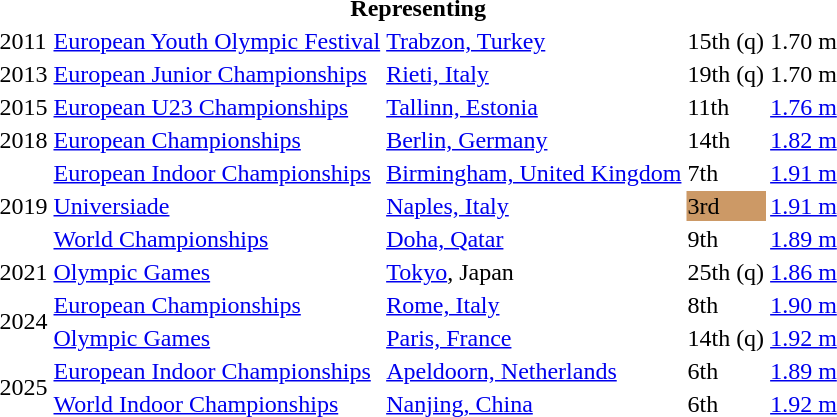<table>
<tr>
<th colspan="5">Representing </th>
</tr>
<tr>
<td>2011</td>
<td><a href='#'>European Youth Olympic Festival</a></td>
<td><a href='#'>Trabzon, Turkey</a></td>
<td>15th (q)</td>
<td>1.70 m</td>
</tr>
<tr>
<td>2013</td>
<td><a href='#'>European Junior Championships</a></td>
<td><a href='#'>Rieti, Italy</a></td>
<td>19th (q)</td>
<td>1.70 m</td>
</tr>
<tr>
<td>2015</td>
<td><a href='#'>European U23 Championships</a></td>
<td><a href='#'>Tallinn, Estonia</a></td>
<td>11th</td>
<td><a href='#'>1.76 m</a></td>
</tr>
<tr>
<td>2018</td>
<td><a href='#'>European Championships</a></td>
<td><a href='#'>Berlin, Germany</a></td>
<td>14th</td>
<td><a href='#'>1.82 m</a></td>
</tr>
<tr>
<td rowspan=3>2019</td>
<td><a href='#'>European Indoor Championships</a></td>
<td><a href='#'>Birmingham, United Kingdom</a></td>
<td>7th</td>
<td><a href='#'>1.91 m</a></td>
</tr>
<tr>
<td><a href='#'>Universiade</a></td>
<td><a href='#'>Naples, Italy</a></td>
<td bgcolor=cc9966>3rd</td>
<td><a href='#'>1.91 m</a></td>
</tr>
<tr>
<td><a href='#'>World Championships</a></td>
<td><a href='#'>Doha, Qatar</a></td>
<td>9th</td>
<td><a href='#'>1.89 m</a></td>
</tr>
<tr>
<td>2021</td>
<td><a href='#'>Olympic Games</a></td>
<td><a href='#'>Tokyo</a>, Japan</td>
<td>25th (q)</td>
<td><a href='#'>1.86 m</a></td>
</tr>
<tr>
<td rowspan=2>2024</td>
<td><a href='#'>European Championships</a></td>
<td><a href='#'>Rome, Italy</a></td>
<td>8th</td>
<td><a href='#'>1.90 m</a></td>
</tr>
<tr>
<td><a href='#'>Olympic Games</a></td>
<td><a href='#'>Paris, France</a></td>
<td>14th (q)</td>
<td><a href='#'>1.92 m</a></td>
</tr>
<tr>
<td rowspan=2>2025</td>
<td><a href='#'>European Indoor Championships</a></td>
<td><a href='#'>Apeldoorn, Netherlands</a></td>
<td>6th</td>
<td><a href='#'>1.89 m</a></td>
</tr>
<tr>
<td><a href='#'>World Indoor Championships</a></td>
<td><a href='#'>Nanjing, China</a></td>
<td>6th</td>
<td><a href='#'>1.92 m</a></td>
</tr>
</table>
